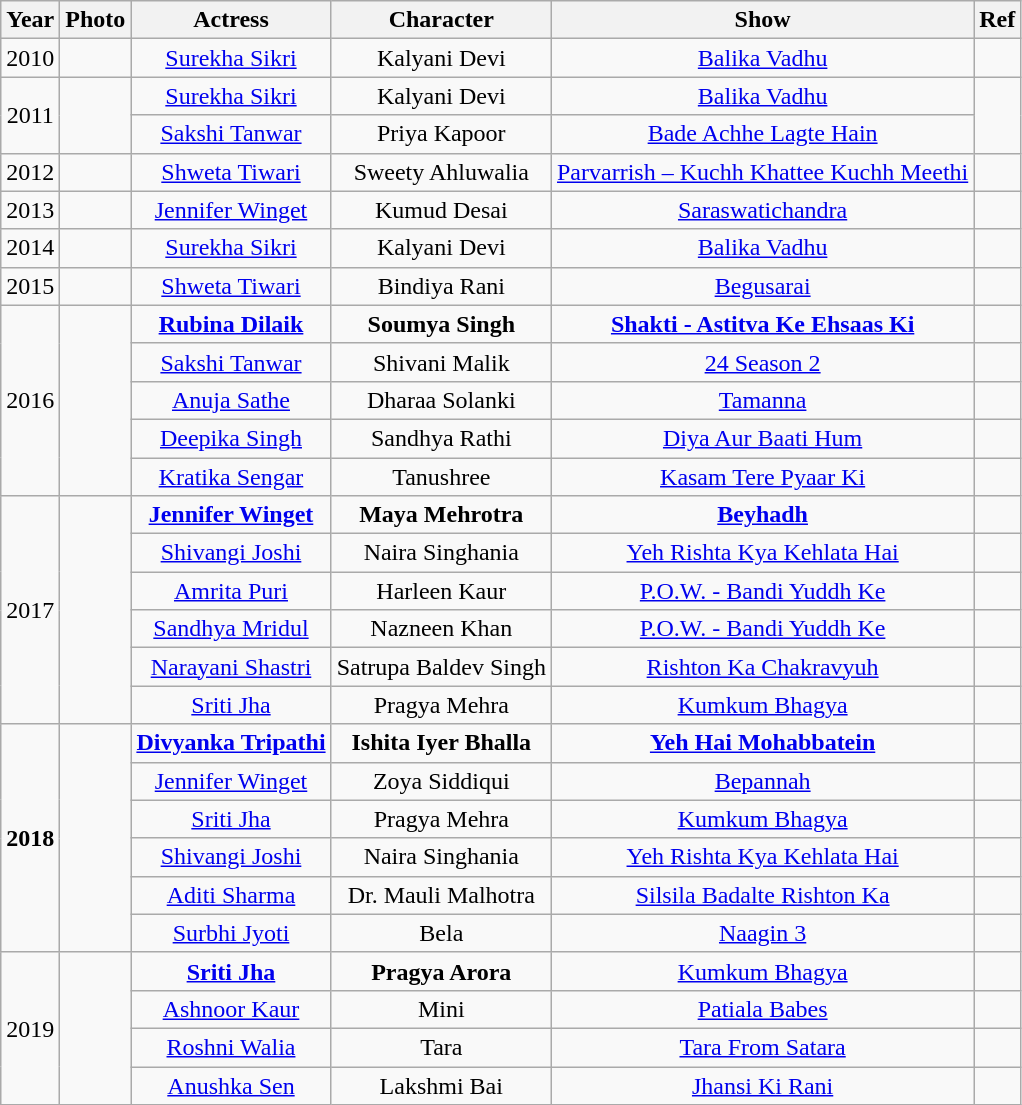<table class="wikitable sortable" style="text-align:center;">
<tr>
<th>Year</th>
<th>Photo</th>
<th>Actress</th>
<th>Character</th>
<th>Show</th>
<th>Ref</th>
</tr>
<tr>
<td>2010</td>
<td style="text-align:center"></td>
<td><a href='#'>Surekha Sikri</a></td>
<td>Kalyani Devi</td>
<td><a href='#'>Balika Vadhu</a></td>
<td></td>
</tr>
<tr>
<td rowspan="2">2011</td>
<td rowspan="2" style="text-align:center"><br></td>
<td><a href='#'>Surekha Sikri</a></td>
<td>Kalyani Devi</td>
<td><a href='#'>Balika Vadhu</a></td>
<td rowspan="2"></td>
</tr>
<tr>
<td><a href='#'>Sakshi Tanwar</a></td>
<td>Priya Kapoor</td>
<td><a href='#'>Bade Achhe Lagte Hain</a></td>
</tr>
<tr>
<td>2012</td>
<td style="text-align:center"></td>
<td><a href='#'>Shweta Tiwari</a></td>
<td>Sweety Ahluwalia</td>
<td><a href='#'>Parvarrish – Kuchh Khattee Kuchh Meethi</a></td>
<td></td>
</tr>
<tr>
<td>2013</td>
<td style="text-align:center"></td>
<td><a href='#'>Jennifer Winget</a></td>
<td>Kumud Desai</td>
<td><a href='#'>Saraswatichandra</a></td>
<td></td>
</tr>
<tr>
<td>2014</td>
<td style="text-align:center"></td>
<td><a href='#'>Surekha Sikri</a></td>
<td>Kalyani Devi</td>
<td><a href='#'>Balika Vadhu</a></td>
<td></td>
</tr>
<tr>
<td>2015</td>
<td style="text-align:center"></td>
<td><a href='#'>Shweta Tiwari</a></td>
<td>Bindiya Rani</td>
<td><a href='#'>Begusarai</a></td>
<td></td>
</tr>
<tr>
<td rowspan="5">2016</td>
<td rowspan="5" style="text-align:center"></td>
<td><strong><a href='#'>Rubina Dilaik</a></strong></td>
<td><strong>Soumya Singh</strong></td>
<td><strong><a href='#'>Shakti - Astitva Ke Ehsaas Ki</a></strong></td>
<td></td>
</tr>
<tr>
<td><a href='#'>Sakshi Tanwar</a></td>
<td>Shivani Malik</td>
<td><a href='#'>24 Season 2</a></td>
<td></td>
</tr>
<tr>
<td><a href='#'>Anuja Sathe</a></td>
<td>Dharaa Solanki</td>
<td><a href='#'>Tamanna</a></td>
<td></td>
</tr>
<tr>
<td><a href='#'>Deepika Singh</a></td>
<td>Sandhya Rathi</td>
<td><a href='#'>Diya Aur Baati Hum</a></td>
<td></td>
</tr>
<tr>
<td><a href='#'>Kratika Sengar</a></td>
<td>Tanushree</td>
<td><a href='#'>Kasam Tere Pyaar Ki</a></td>
<td></td>
</tr>
<tr>
<td rowspan="6">2017</td>
<td rowspan="6" style="text-align:center"></td>
<td><strong><a href='#'>Jennifer Winget</a></strong></td>
<td><strong>Maya Mehrotra</strong></td>
<td><strong><a href='#'>Beyhadh</a></strong></td>
<td></td>
</tr>
<tr>
<td><a href='#'>Shivangi Joshi</a></td>
<td>Naira Singhania</td>
<td><a href='#'>Yeh Rishta Kya Kehlata Hai</a></td>
<td></td>
</tr>
<tr>
<td><a href='#'>Amrita Puri</a></td>
<td>Harleen Kaur</td>
<td><a href='#'>P.O.W. - Bandi Yuddh Ke</a></td>
<td></td>
</tr>
<tr>
<td><a href='#'>Sandhya Mridul</a></td>
<td>Nazneen Khan</td>
<td><a href='#'>P.O.W. - Bandi Yuddh Ke</a></td>
<td></td>
</tr>
<tr>
<td><a href='#'>Narayani Shastri</a></td>
<td>Satrupa Baldev Singh</td>
<td><a href='#'>Rishton Ka Chakravyuh</a></td>
<td></td>
</tr>
<tr>
<td><a href='#'>Sriti Jha</a></td>
<td>Pragya Mehra</td>
<td><a href='#'>Kumkum Bhagya</a></td>
<td></td>
</tr>
<tr>
<td rowspan="6"><strong>2018</strong></td>
<td rowspan="6" style="text-align:center"></td>
<td><strong><a href='#'>Divyanka Tripathi</a></strong></td>
<td><strong>Ishita Iyer Bhalla</strong></td>
<td><strong><a href='#'>Yeh Hai Mohabbatein</a></strong></td>
<td></td>
</tr>
<tr>
<td><a href='#'>Jennifer Winget</a></td>
<td>Zoya Siddiqui</td>
<td><a href='#'>Bepannah</a></td>
<td></td>
</tr>
<tr>
<td><a href='#'>Sriti Jha</a></td>
<td>Pragya Mehra</td>
<td><a href='#'>Kumkum Bhagya</a></td>
<td></td>
</tr>
<tr>
<td><a href='#'>Shivangi Joshi</a></td>
<td>Naira Singhania</td>
<td><a href='#'>Yeh Rishta Kya Kehlata Hai</a></td>
<td></td>
</tr>
<tr>
<td><a href='#'>Aditi Sharma</a></td>
<td>Dr. Mauli Malhotra</td>
<td><a href='#'>Silsila Badalte Rishton Ka</a></td>
<td></td>
</tr>
<tr>
<td><a href='#'>Surbhi Jyoti</a></td>
<td>Bela</td>
<td><a href='#'>Naagin 3</a></td>
<td></td>
</tr>
<tr>
<td rowspan="4">2019</td>
<td rowspan="4" style="text-align:center"></td>
<td><strong><a href='#'>Sriti Jha</a></strong></td>
<td><strong>Pragya Arora</strong></td>
<td><a href='#'>Kumkum Bhagya</a></td>
<td></td>
</tr>
<tr>
<td><a href='#'>Ashnoor Kaur</a></td>
<td>Mini</td>
<td><a href='#'>Patiala Babes</a></td>
<td></td>
</tr>
<tr>
<td><a href='#'>Roshni Walia</a></td>
<td>Tara</td>
<td><a href='#'>Tara From Satara</a></td>
<td></td>
</tr>
<tr>
<td><a href='#'>Anushka Sen</a></td>
<td>Lakshmi Bai</td>
<td><a href='#'>Jhansi Ki Rani</a></td>
<td></td>
</tr>
</table>
